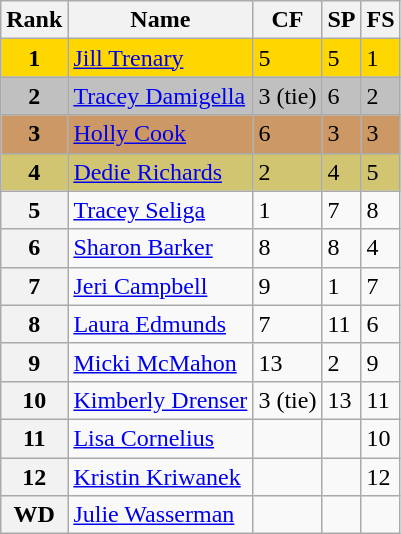<table class="wikitable">
<tr>
<th>Rank</th>
<th>Name</th>
<th>CF</th>
<th>SP</th>
<th>FS</th>
</tr>
<tr bgcolor="gold">
<td align="center"><strong>1</strong></td>
<td><a href='#'>Jill Trenary</a></td>
<td>5</td>
<td>5</td>
<td>1</td>
</tr>
<tr bgcolor="silver">
<td align="center"><strong>2</strong></td>
<td><a href='#'>Tracey Damigella</a></td>
<td>3 (tie)</td>
<td>6</td>
<td>2</td>
</tr>
<tr bgcolor="cc9966">
<td align="center"><strong>3</strong></td>
<td><a href='#'>Holly Cook</a></td>
<td>6</td>
<td>3</td>
<td>3</td>
</tr>
<tr bgcolor="#d1c571">
<td align="center"><strong>4</strong></td>
<td><a href='#'>Dedie Richards</a></td>
<td>2</td>
<td>4</td>
<td>5</td>
</tr>
<tr>
<th>5</th>
<td><a href='#'>Tracey Seliga</a></td>
<td>1</td>
<td>7</td>
<td>8</td>
</tr>
<tr>
<th>6</th>
<td><a href='#'>Sharon Barker</a></td>
<td>8</td>
<td>8</td>
<td>4</td>
</tr>
<tr>
<th>7</th>
<td><a href='#'>Jeri Campbell</a></td>
<td>9</td>
<td>1</td>
<td>7</td>
</tr>
<tr>
<th>8</th>
<td><a href='#'>Laura Edmunds</a></td>
<td>7</td>
<td>11</td>
<td>6</td>
</tr>
<tr>
<th>9</th>
<td><a href='#'>Micki McMahon</a></td>
<td>13</td>
<td>2</td>
<td>9</td>
</tr>
<tr>
<th>10</th>
<td><a href='#'>Kimberly Drenser</a></td>
<td>3 (tie)</td>
<td>13</td>
<td>11</td>
</tr>
<tr>
<th>11</th>
<td><a href='#'>Lisa Cornelius</a></td>
<td></td>
<td></td>
<td>10</td>
</tr>
<tr>
<th>12</th>
<td><a href='#'>Kristin Kriwanek</a></td>
<td></td>
<td></td>
<td>12</td>
</tr>
<tr>
<th>WD</th>
<td><a href='#'>Julie Wasserman</a></td>
<td></td>
<td></td>
<td></td>
</tr>
</table>
